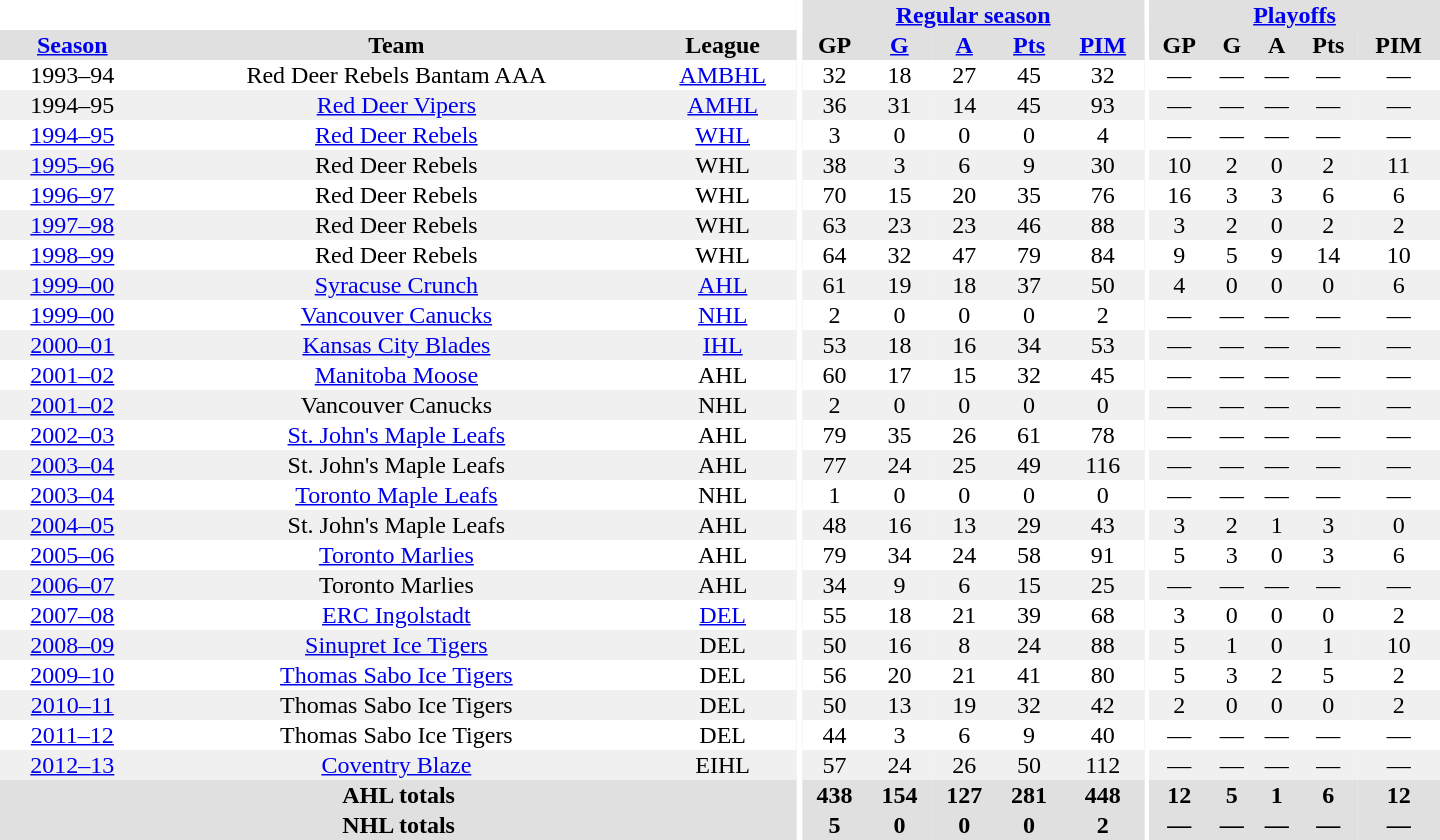<table border="0" cellpadding="1" cellspacing="0" style="text-align:center; width:60em">
<tr bgcolor="#e0e0e0">
<th colspan="3" bgcolor="#ffffff"></th>
<th rowspan="100" bgcolor="#ffffff"></th>
<th colspan="5"><a href='#'>Regular season</a></th>
<th rowspan="100" bgcolor="#ffffff"></th>
<th colspan="5"><a href='#'>Playoffs</a></th>
</tr>
<tr bgcolor="#e0e0e0">
<th><a href='#'>Season</a></th>
<th>Team</th>
<th>League</th>
<th>GP</th>
<th><a href='#'>G</a></th>
<th><a href='#'>A</a></th>
<th><a href='#'>Pts</a></th>
<th><a href='#'>PIM</a></th>
<th>GP</th>
<th>G</th>
<th>A</th>
<th>Pts</th>
<th>PIM</th>
</tr>
<tr>
<td>1993–94</td>
<td>Red Deer Rebels Bantam AAA</td>
<td><a href='#'>AMBHL</a></td>
<td>32</td>
<td>18</td>
<td>27</td>
<td>45</td>
<td>32</td>
<td>—</td>
<td>—</td>
<td>—</td>
<td>—</td>
<td>—</td>
</tr>
<tr bgcolor="#f0f0f0">
<td>1994–95</td>
<td><a href='#'>Red Deer Vipers</a></td>
<td><a href='#'>AMHL</a></td>
<td>36</td>
<td>31</td>
<td>14</td>
<td>45</td>
<td>93</td>
<td>—</td>
<td>—</td>
<td>—</td>
<td>—</td>
<td>—</td>
</tr>
<tr>
<td><a href='#'>1994–95</a></td>
<td><a href='#'>Red Deer Rebels</a></td>
<td><a href='#'>WHL</a></td>
<td>3</td>
<td>0</td>
<td>0</td>
<td>0</td>
<td>4</td>
<td>—</td>
<td>—</td>
<td>—</td>
<td>—</td>
<td>—</td>
</tr>
<tr bgcolor="#f0f0f0">
<td><a href='#'>1995–96</a></td>
<td>Red Deer Rebels</td>
<td>WHL</td>
<td>38</td>
<td>3</td>
<td>6</td>
<td>9</td>
<td>30</td>
<td>10</td>
<td>2</td>
<td>0</td>
<td>2</td>
<td>11</td>
</tr>
<tr>
<td><a href='#'>1996–97</a></td>
<td>Red Deer Rebels</td>
<td>WHL</td>
<td>70</td>
<td>15</td>
<td>20</td>
<td>35</td>
<td>76</td>
<td>16</td>
<td>3</td>
<td>3</td>
<td>6</td>
<td>6</td>
</tr>
<tr bgcolor="#f0f0f0">
<td><a href='#'>1997–98</a></td>
<td>Red Deer Rebels</td>
<td>WHL</td>
<td>63</td>
<td>23</td>
<td>23</td>
<td>46</td>
<td>88</td>
<td>3</td>
<td>2</td>
<td>0</td>
<td>2</td>
<td>2</td>
</tr>
<tr>
<td><a href='#'>1998–99</a></td>
<td>Red Deer Rebels</td>
<td>WHL</td>
<td>64</td>
<td>32</td>
<td>47</td>
<td>79</td>
<td>84</td>
<td>9</td>
<td>5</td>
<td>9</td>
<td>14</td>
<td>10</td>
</tr>
<tr bgcolor="#f0f0f0">
<td><a href='#'>1999–00</a></td>
<td><a href='#'>Syracuse Crunch</a></td>
<td><a href='#'>AHL</a></td>
<td>61</td>
<td>19</td>
<td>18</td>
<td>37</td>
<td>50</td>
<td>4</td>
<td>0</td>
<td>0</td>
<td>0</td>
<td>6</td>
</tr>
<tr>
<td><a href='#'>1999–00</a></td>
<td><a href='#'>Vancouver Canucks</a></td>
<td><a href='#'>NHL</a></td>
<td>2</td>
<td>0</td>
<td>0</td>
<td>0</td>
<td>2</td>
<td>—</td>
<td>—</td>
<td>—</td>
<td>—</td>
<td>—</td>
</tr>
<tr bgcolor="#f0f0f0">
<td><a href='#'>2000–01</a></td>
<td><a href='#'>Kansas City Blades</a></td>
<td><a href='#'>IHL</a></td>
<td>53</td>
<td>18</td>
<td>16</td>
<td>34</td>
<td>53</td>
<td>—</td>
<td>—</td>
<td>—</td>
<td>—</td>
<td>—</td>
</tr>
<tr>
<td><a href='#'>2001–02</a></td>
<td><a href='#'>Manitoba Moose</a></td>
<td>AHL</td>
<td>60</td>
<td>17</td>
<td>15</td>
<td>32</td>
<td>45</td>
<td>—</td>
<td>—</td>
<td>—</td>
<td>—</td>
<td>—</td>
</tr>
<tr bgcolor="#f0f0f0">
<td><a href='#'>2001–02</a></td>
<td>Vancouver Canucks</td>
<td>NHL</td>
<td>2</td>
<td>0</td>
<td>0</td>
<td>0</td>
<td>0</td>
<td>—</td>
<td>—</td>
<td>—</td>
<td>—</td>
<td>—</td>
</tr>
<tr>
<td><a href='#'>2002–03</a></td>
<td><a href='#'>St. John's Maple Leafs</a></td>
<td>AHL</td>
<td>79</td>
<td>35</td>
<td>26</td>
<td>61</td>
<td>78</td>
<td>—</td>
<td>—</td>
<td>—</td>
<td>—</td>
<td>—</td>
</tr>
<tr bgcolor="#f0f0f0">
<td><a href='#'>2003–04</a></td>
<td>St. John's Maple Leafs</td>
<td>AHL</td>
<td>77</td>
<td>24</td>
<td>25</td>
<td>49</td>
<td>116</td>
<td>—</td>
<td>—</td>
<td>—</td>
<td>—</td>
<td>—</td>
</tr>
<tr>
<td><a href='#'>2003–04</a></td>
<td><a href='#'>Toronto Maple Leafs</a></td>
<td>NHL</td>
<td>1</td>
<td>0</td>
<td>0</td>
<td>0</td>
<td>0</td>
<td>—</td>
<td>—</td>
<td>—</td>
<td>—</td>
<td>—</td>
</tr>
<tr bgcolor="#f0f0f0">
<td><a href='#'>2004–05</a></td>
<td>St. John's Maple Leafs</td>
<td>AHL</td>
<td>48</td>
<td>16</td>
<td>13</td>
<td>29</td>
<td>43</td>
<td>3</td>
<td>2</td>
<td>1</td>
<td>3</td>
<td>0</td>
</tr>
<tr>
<td><a href='#'>2005–06</a></td>
<td><a href='#'>Toronto Marlies</a></td>
<td>AHL</td>
<td>79</td>
<td>34</td>
<td>24</td>
<td>58</td>
<td>91</td>
<td>5</td>
<td>3</td>
<td>0</td>
<td>3</td>
<td>6</td>
</tr>
<tr bgcolor="#f0f0f0">
<td><a href='#'>2006–07</a></td>
<td>Toronto Marlies</td>
<td>AHL</td>
<td>34</td>
<td>9</td>
<td>6</td>
<td>15</td>
<td>25</td>
<td>—</td>
<td>—</td>
<td>—</td>
<td>—</td>
<td>—</td>
</tr>
<tr>
<td><a href='#'>2007–08</a></td>
<td><a href='#'>ERC Ingolstadt</a></td>
<td><a href='#'>DEL</a></td>
<td>55</td>
<td>18</td>
<td>21</td>
<td>39</td>
<td>68</td>
<td>3</td>
<td>0</td>
<td>0</td>
<td>0</td>
<td>2</td>
</tr>
<tr bgcolor="#f0f0f0">
<td><a href='#'>2008–09</a></td>
<td><a href='#'>Sinupret Ice Tigers</a></td>
<td>DEL</td>
<td>50</td>
<td>16</td>
<td>8</td>
<td>24</td>
<td>88</td>
<td>5</td>
<td>1</td>
<td>0</td>
<td>1</td>
<td>10</td>
</tr>
<tr>
<td><a href='#'>2009–10</a></td>
<td><a href='#'>Thomas Sabo Ice Tigers</a></td>
<td>DEL</td>
<td>56</td>
<td>20</td>
<td>21</td>
<td>41</td>
<td>80</td>
<td>5</td>
<td>3</td>
<td>2</td>
<td>5</td>
<td>2</td>
</tr>
<tr bgcolor="#f0f0f0">
<td><a href='#'>2010–11</a></td>
<td>Thomas Sabo Ice Tigers</td>
<td>DEL</td>
<td>50</td>
<td>13</td>
<td>19</td>
<td>32</td>
<td>42</td>
<td>2</td>
<td>0</td>
<td>0</td>
<td>0</td>
<td>2</td>
</tr>
<tr>
<td><a href='#'>2011–12</a></td>
<td>Thomas Sabo Ice Tigers</td>
<td>DEL</td>
<td>44</td>
<td>3</td>
<td>6</td>
<td>9</td>
<td>40</td>
<td>—</td>
<td>—</td>
<td>—</td>
<td>—</td>
<td>—</td>
</tr>
<tr bgcolor="#f0f0f0">
<td><a href='#'>2012–13</a></td>
<td><a href='#'>Coventry Blaze</a></td>
<td>EIHL</td>
<td>57</td>
<td>24</td>
<td>26</td>
<td>50</td>
<td>112</td>
<td>—</td>
<td>—</td>
<td>—</td>
<td>—</td>
<td>—</td>
</tr>
<tr bgcolor="#e0e0e0">
<th colspan="3">AHL totals</th>
<th>438</th>
<th>154</th>
<th>127</th>
<th>281</th>
<th>448</th>
<th>12</th>
<th>5</th>
<th>1</th>
<th>6</th>
<th>12</th>
</tr>
<tr bgcolor="#e0e0e0">
<th colspan="3">NHL totals</th>
<th>5</th>
<th>0</th>
<th>0</th>
<th>0</th>
<th>2</th>
<th>—</th>
<th>—</th>
<th>—</th>
<th>—</th>
<th>—</th>
</tr>
</table>
